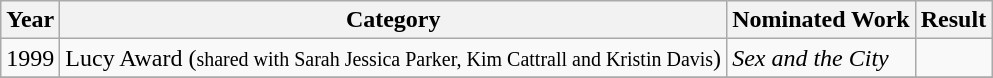<table class="wikitable">
<tr>
<th>Year</th>
<th>Category</th>
<th>Nominated Work</th>
<th>Result</th>
</tr>
<tr>
<td>1999</td>
<td>Lucy Award (<small>shared with Sarah Jessica Parker, Kim Cattrall and Kristin Davis</small>)</td>
<td><em>Sex and the City</em></td>
<td></td>
</tr>
<tr>
</tr>
</table>
